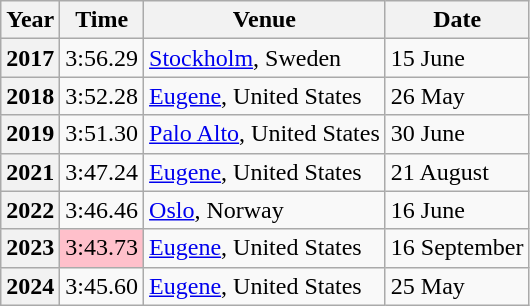<table class="wikitable sortable">
<tr>
<th scope="col">Year</th>
<th scope="col">Time</th>
<th>Venue</th>
<th scope="col">Date</th>
</tr>
<tr>
<th>2017</th>
<td>3:56.29</td>
<td><a href='#'>Stockholm</a>, Sweden</td>
<td>15 June</td>
</tr>
<tr>
<th>2018</th>
<td>3:52.28</td>
<td><a href='#'>Eugene</a>, United States</td>
<td>26 May</td>
</tr>
<tr>
<th>2019</th>
<td>3:51.30</td>
<td><a href='#'>Palo Alto</a>, United States</td>
<td>30 June</td>
</tr>
<tr>
<th>2021</th>
<td>3:47.24</td>
<td><a href='#'>Eugene</a>, United States</td>
<td>21 August</td>
</tr>
<tr>
<th>2022</th>
<td>3:46.46</td>
<td><a href='#'>Oslo</a>, Norway</td>
<td>16 June</td>
</tr>
<tr>
<th>2023</th>
<td bgcolor=pink>3:43.73</td>
<td><a href='#'>Eugene</a>, United States</td>
<td>16 September</td>
</tr>
<tr>
<th>2024</th>
<td>3:45.60</td>
<td><a href='#'>Eugene</a>, United States</td>
<td>25 May</td>
</tr>
</table>
